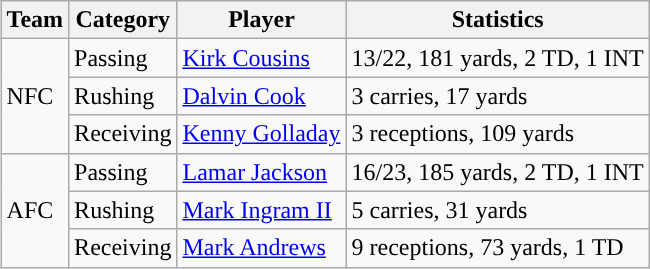<table class="wikitable" style="float: right;">
<tr>
<th>Team</th>
<th>Category</th>
<th>Player</th>
<th>Statistics</th>
</tr>
<tr>
<td rowspan=3>NFC</td>
<td>Passing</td>
<td><a href='#'>Kirk Cousins</a></td>
<td>13/22, 181 yards, 2 TD, 1 INT</td>
</tr>
<tr>
<td>Rushing</td>
<td><a href='#'>Dalvin Cook</a></td>
<td>3 carries, 17 yards</td>
</tr>
<tr>
<td>Receiving</td>
<td><a href='#'>Kenny Golladay</a></td>
<td>3 receptions, 109 yards</td>
</tr>
<tr>
<td rowspan=3>AFC</td>
<td>Passing</td>
<td><a href='#'>Lamar Jackson</a></td>
<td>16/23, 185 yards, 2 TD, 1 INT</td>
</tr>
<tr>
<td>Rushing</td>
<td><a href='#'>Mark Ingram II</a></td>
<td>5 carries, 31 yards</td>
</tr>
<tr>
<td>Receiving</td>
<td><a href='#'>Mark Andrews</a></td>
<td>9 receptions, 73 yards, 1 TD</td>
</tr>
</table>
